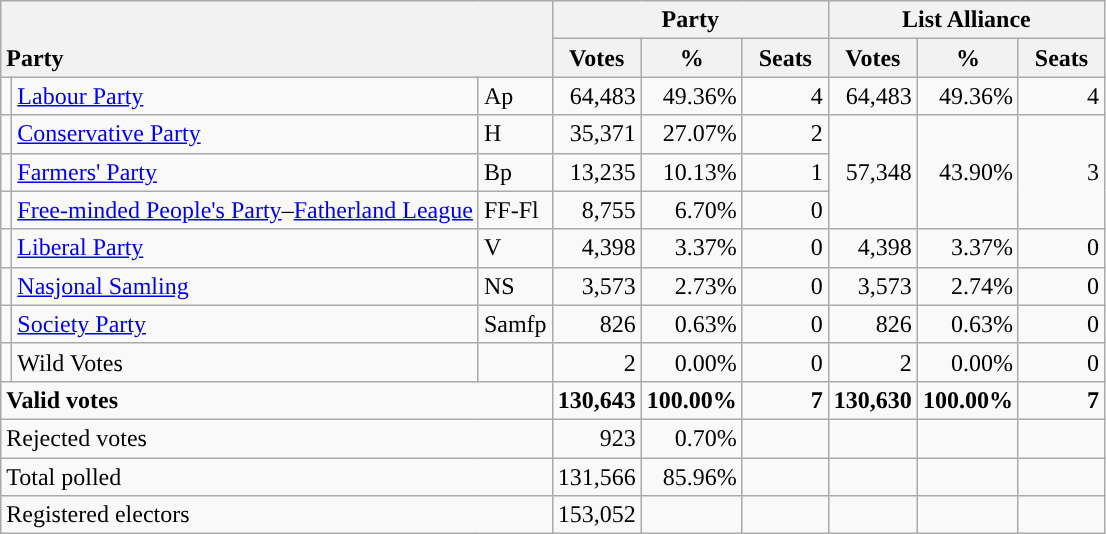<table class="wikitable" border="1" style="text-align:right;">
<tr>
<th style="text-align:left;" valign=bottom rowspan=2 colspan=3>Party</th>
<th colspan=3>Party</th>
<th colspan=3>List Alliance</th>
</tr>
<tr>
<th align=center valign=bottom width="50">Votes</th>
<th align=center valign=bottom width="50">%</th>
<th align=center valign=bottom width="50">Seats</th>
<th align=center valign=bottom width="50">Votes</th>
<th align=center valign=bottom width="50">%</th>
<th align=center valign=bottom width="50">Seats</th>
</tr>
<tr>
<td style="color:inherit;background:"></td>
<td align=left><a href='#'>Labour Party</a></td>
<td align=left>Ap</td>
<td>64,483</td>
<td>49.36%</td>
<td>4</td>
<td>64,483</td>
<td>49.36%</td>
<td>4</td>
</tr>
<tr>
<td style="color:inherit;background:"></td>
<td align=left><a href='#'>Conservative Party</a></td>
<td align=left>H</td>
<td>35,371</td>
<td>27.07%</td>
<td>2</td>
<td rowspan=3>57,348</td>
<td rowspan=3>43.90%</td>
<td rowspan=3>3</td>
</tr>
<tr>
<td style="color:inherit;background:"></td>
<td align=left><a href='#'>Farmers' Party</a></td>
<td align=left>Bp</td>
<td>13,235</td>
<td>10.13%</td>
<td>1</td>
</tr>
<tr>
<td></td>
<td align=left><a href='#'>Free-minded People's Party</a>–<a href='#'>Fatherland League</a></td>
<td align=left>FF-Fl</td>
<td>8,755</td>
<td>6.70%</td>
<td>0</td>
</tr>
<tr>
<td style="color:inherit;background:"></td>
<td align=left><a href='#'>Liberal Party</a></td>
<td align=left>V</td>
<td>4,398</td>
<td>3.37%</td>
<td>0</td>
<td>4,398</td>
<td>3.37%</td>
<td>0</td>
</tr>
<tr>
<td style="color:inherit;background:"></td>
<td align=left><a href='#'>Nasjonal Samling</a></td>
<td align=left>NS</td>
<td>3,573</td>
<td>2.73%</td>
<td>0</td>
<td>3,573</td>
<td>2.74%</td>
<td>0</td>
</tr>
<tr>
<td></td>
<td align=left><a href='#'>Society Party</a></td>
<td align=left>Samfp</td>
<td>826</td>
<td>0.63%</td>
<td>0</td>
<td>826</td>
<td>0.63%</td>
<td>0</td>
</tr>
<tr>
<td></td>
<td align=left>Wild Votes</td>
<td align=left></td>
<td>2</td>
<td>0.00%</td>
<td>0</td>
<td>2</td>
<td>0.00%</td>
<td>0</td>
</tr>
<tr style="font-weight:bold">
<td align=left colspan=3>Valid votes</td>
<td>130,643</td>
<td>100.00%</td>
<td>7</td>
<td>130,630</td>
<td>100.00%</td>
<td>7</td>
</tr>
<tr>
<td align=left colspan=3>Rejected votes</td>
<td>923</td>
<td>0.70%</td>
<td></td>
<td></td>
<td></td>
<td></td>
</tr>
<tr>
<td align=left colspan=3>Total polled</td>
<td>131,566</td>
<td>85.96%</td>
<td></td>
<td></td>
<td></td>
<td></td>
</tr>
<tr>
<td align=left colspan=3>Registered electors</td>
<td>153,052</td>
<td></td>
<td></td>
<td></td>
<td></td>
<td></td>
</tr>
</table>
